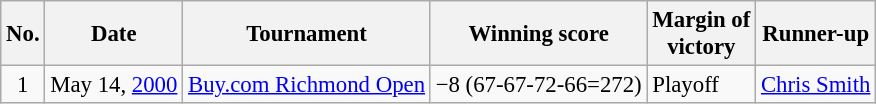<table class="wikitable" style="font-size:95%;">
<tr>
<th>No.</th>
<th>Date</th>
<th>Tournament</th>
<th>Winning score</th>
<th>Margin of<br>victory</th>
<th>Runner-up</th>
</tr>
<tr>
<td align=center>1</td>
<td align=right>May 14, <a href='#'>2000</a></td>
<td><a href='#'>Buy.com Richmond Open</a></td>
<td>−8 (67-67-72-66=272)</td>
<td>Playoff</td>
<td> <a href='#'>Chris Smith</a></td>
</tr>
</table>
